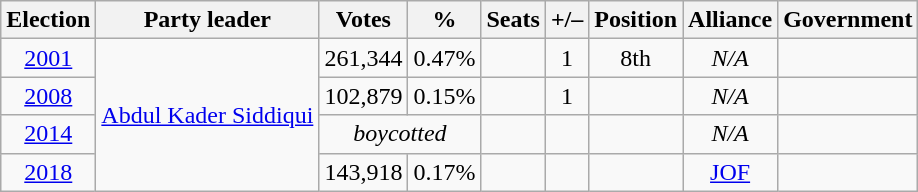<table class=wikitable style=text-align:center>
<tr>
<th><strong>Election</strong></th>
<th>Party leader</th>
<th><strong>Votes</strong></th>
<th><strong>%</strong></th>
<th><strong>Seats</strong></th>
<th>+/–</th>
<th><strong>Position</strong></th>
<th>Alliance</th>
<th>Government</th>
</tr>
<tr>
<td><a href='#'>2001</a></td>
<td rowspan="4"><a href='#'>Abdul Kader Siddiqui</a></td>
<td>261,344</td>
<td>0.47%</td>
<td><br></td>
<td> 1</td>
<td>8th</td>
<td><em>N/A</em></td>
<td></td>
</tr>
<tr>
<td><a href='#'>2008</a></td>
<td>102,879</td>
<td>0.15%</td>
<td><br></td>
<td> 1</td>
<td></td>
<td><em>N/A</em></td>
<td></td>
</tr>
<tr>
<td><a href='#'>2014</a></td>
<td colspan="2"><em>boycotted</em></td>
<td><br></td>
<td></td>
<td></td>
<td><em>N/A</em></td>
<td></td>
</tr>
<tr>
<td><a href='#'>2018</a></td>
<td>143,918</td>
<td>0.17%</td>
<td><br></td>
<td></td>
<td></td>
<td> <a href='#'>JOF</a></td>
<td></td>
</tr>
</table>
